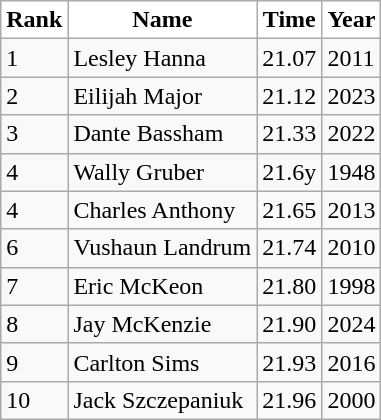<table class="wikitable">
<tr>
<th style="background:white">Rank</th>
<th style="background:white">Name</th>
<th style="background:white">Time</th>
<th style="background:white">Year</th>
</tr>
<tr>
<td>1</td>
<td>Lesley Hanna</td>
<td>21.07</td>
<td>2011</td>
</tr>
<tr>
<td>2</td>
<td>Eilijah Major</td>
<td>21.12</td>
<td>2023</td>
</tr>
<tr>
<td>3</td>
<td>Dante Bassham</td>
<td>21.33</td>
<td>2022</td>
</tr>
<tr>
<td>4</td>
<td>Wally Gruber</td>
<td>21.6y</td>
<td>1948</td>
</tr>
<tr>
<td>4</td>
<td>Charles Anthony</td>
<td>21.65</td>
<td>2013</td>
</tr>
<tr>
<td>6</td>
<td>Vushaun Landrum</td>
<td>21.74</td>
<td>2010</td>
</tr>
<tr>
<td>7</td>
<td>Eric McKeon</td>
<td>21.80</td>
<td>1998</td>
</tr>
<tr>
<td>8</td>
<td>Jay McKenzie</td>
<td>21.90</td>
<td>2024</td>
</tr>
<tr>
<td>9</td>
<td>Carlton Sims</td>
<td>21.93</td>
<td>2016</td>
</tr>
<tr>
<td>10</td>
<td>Jack Szczepaniuk</td>
<td>21.96</td>
<td>2000</td>
</tr>
</table>
